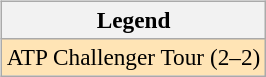<table>
<tr valign=top>
<td><br><table class=wikitable style=font-size:97%>
<tr>
<th>Legend</th>
</tr>
<tr bgcolor=moccasin>
<td>ATP Challenger Tour (2–2)</td>
</tr>
</table>
</td>
<td></td>
</tr>
</table>
